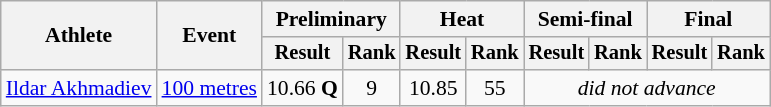<table class=wikitable style=font-size:90%>
<tr>
<th rowspan=2>Athlete</th>
<th rowspan=2>Event</th>
<th colspan=2>Preliminary</th>
<th colspan=2>Heat</th>
<th colspan=2>Semi-final</th>
<th colspan=2>Final</th>
</tr>
<tr style=font-size:95%>
<th>Result</th>
<th>Rank</th>
<th>Result</th>
<th>Rank</th>
<th>Result</th>
<th>Rank</th>
<th>Result</th>
<th>Rank</th>
</tr>
<tr align=center>
<td align=left><a href='#'>Ildar Akhmadiev</a></td>
<td align=left><a href='#'>100 metres</a></td>
<td>10.66 <strong>Q</strong></td>
<td>9</td>
<td>10.85</td>
<td>55</td>
<td colspan="4"><em>did not advance</em></td>
</tr>
</table>
